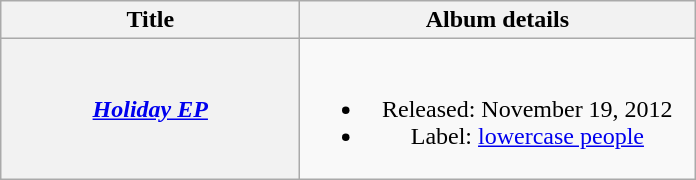<table class="wikitable plainrowheaders" style="text-align:center;" border="1">
<tr>
<th scope="col" style="width:12em;">Title</th>
<th scope="col" style="width:16em;">Album details</th>
</tr>
<tr>
<th scope="row"><em><a href='#'>Holiday EP</a></em></th>
<td><br><ul><li>Released: November 19, 2012</li><li>Label: <a href='#'>lowercase people</a></li></ul></td>
</tr>
</table>
